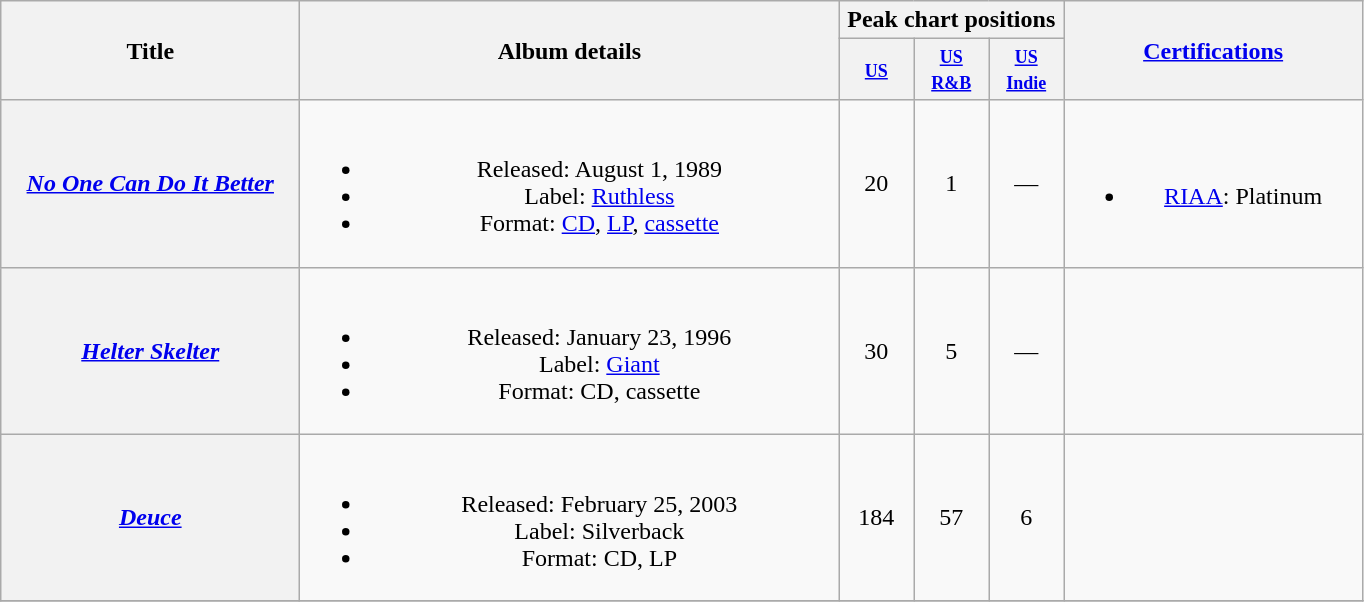<table class="wikitable plainrowheaders" style="text-align:center;">
<tr>
<th scope="col" rowspan="2" style="width:12em;">Title</th>
<th scope="col" rowspan="2" style="width:22em;">Album details</th>
<th scope="col" colspan="3">Peak chart positions</th>
<th scope="col" rowspan="2" style="width:12em;"><a href='#'>Certifications</a></th>
</tr>
<tr>
<th scope="col" style="width:3em;font-size:90%;"><small><a href='#'>US</a><br></small></th>
<th scope="col" style="width:3em;font-size:90%;"><small><a href='#'>US R&B</a><br></small></th>
<th scope="col" style="width:3em;font-size:90%;"><small><a href='#'>US Indie</a><br></small></th>
</tr>
<tr>
<th scope="row"><em><a href='#'>No One Can Do It Better </a></em></th>
<td><br><ul><li>Released: August 1, 1989 </li><li>Label: <a href='#'>Ruthless</a></li><li>Format: <a href='#'>CD</a>, <a href='#'>LP</a>, <a href='#'>cassette</a></li></ul></td>
<td>20</td>
<td>1</td>
<td>—</td>
<td><br><ul><li><a href='#'>RIAA</a>: Platinum</li></ul></td>
</tr>
<tr>
<th scope="row"><em><a href='#'>Helter Skelter</a></em></th>
<td><br><ul><li>Released: January 23, 1996</li><li>Label: <a href='#'>Giant</a></li><li>Format: CD, cassette</li></ul></td>
<td>30</td>
<td>5</td>
<td>—</td>
<td></td>
</tr>
<tr>
<th scope="row"><em><a href='#'>Deuce</a></em></th>
<td><br><ul><li>Released: February 25, 2003</li><li>Label: Silverback</li><li>Format: CD, LP</li></ul></td>
<td>184</td>
<td>57</td>
<td>6</td>
<td></td>
</tr>
<tr>
</tr>
</table>
